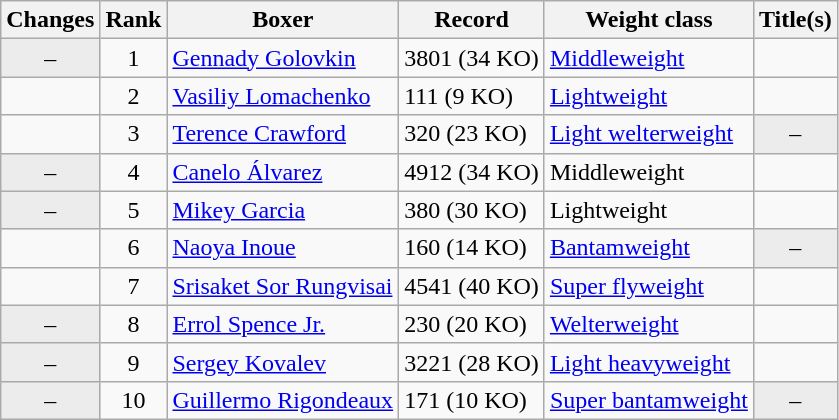<table class="wikitable ">
<tr>
<th>Changes</th>
<th>Rank</th>
<th>Boxer</th>
<th>Record</th>
<th>Weight class</th>
<th>Title(s)</th>
</tr>
<tr>
<td align=center bgcolor=#ECECEC>–</td>
<td align=center>1</td>
<td><a href='#'>Gennady Golovkin</a></td>
<td>3801 (34 KO)</td>
<td><a href='#'>Middleweight</a></td>
<td></td>
</tr>
<tr>
<td align=center></td>
<td align=center>2</td>
<td><a href='#'>Vasiliy Lomachenko</a></td>
<td>111 (9 KO)</td>
<td><a href='#'>Lightweight</a></td>
<td></td>
</tr>
<tr>
<td align=center></td>
<td align=center>3</td>
<td><a href='#'>Terence Crawford</a></td>
<td>320 (23 KO)</td>
<td><a href='#'>Light welterweight</a></td>
<td align=center bgcolor=#ECECEC data-sort-value="Z">–</td>
</tr>
<tr>
<td align=center bgcolor=#ECECEC>–</td>
<td align=center>4</td>
<td><a href='#'>Canelo Álvarez</a></td>
<td>4912 (34 KO)</td>
<td>Middleweight</td>
<td></td>
</tr>
<tr>
<td align=center bgcolor=#ECECEC>–</td>
<td align=center>5</td>
<td><a href='#'>Mikey Garcia</a></td>
<td>380 (30 KO)</td>
<td>Lightweight</td>
<td></td>
</tr>
<tr>
<td align=center></td>
<td align=center>6</td>
<td><a href='#'>Naoya Inoue</a></td>
<td>160 (14 KO)</td>
<td><a href='#'>Bantamweight</a></td>
<td align=center bgcolor=#ECECEC data-sort-value="Z">–</td>
</tr>
<tr>
<td align=center></td>
<td align=center>7</td>
<td><a href='#'>Srisaket Sor Rungvisai</a></td>
<td>4541 (40 KO)</td>
<td><a href='#'>Super flyweight</a></td>
<td></td>
</tr>
<tr>
<td align=center bgcolor=#ECECEC>–</td>
<td align=center>8</td>
<td><a href='#'>Errol Spence Jr.</a></td>
<td>230 (20 KO)</td>
<td><a href='#'>Welterweight</a></td>
<td></td>
</tr>
<tr>
<td align=center bgcolor=#ECECEC>–</td>
<td align=center>9</td>
<td><a href='#'>Sergey Kovalev</a></td>
<td>3221 (28 KO)</td>
<td><a href='#'>Light heavyweight</a></td>
<td></td>
</tr>
<tr>
<td align=center bgcolor=#ECECEC>–</td>
<td align=center>10</td>
<td><a href='#'>Guillermo Rigondeaux</a></td>
<td>171 (10 KO)</td>
<td><a href='#'>Super bantamweight</a></td>
<td align=center bgcolor=#ECECEC data-sort-value="Z">–</td>
</tr>
</table>
